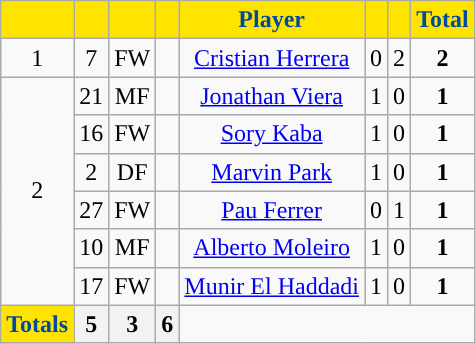<table class="wikitable" style="text-align:center;">
<tr>
<th style="background:#ffe400; color:#004b9d; "></th>
<th style="background:#ffe400; color:#004b9d; "></th>
<th style="background:#ffe400; color:#004b9d; "></th>
<th style="background:#ffe400; color:#004b9d; "></th>
<th style="background:#ffe400; color:#004b9d; ">Player</th>
<th style="background:#ffe400; color:#004b9d; "></th>
<th style="background:#ffe400; color:#004b9d; "></th>
<th style="background:#ffe400; color:#004b9d; ">Total</th>
</tr>
<tr>
<td>1</td>
<td>7</td>
<td>FW</td>
<td></td>
<td><a href='#'>Cristian Herrera</a></td>
<td>0</td>
<td>2</td>
<td><strong>2</strong></td>
</tr>
<tr>
<td rowspan=6>2</td>
<td>21</td>
<td>MF</td>
<td></td>
<td><a href='#'>Jonathan Viera</a></td>
<td>1</td>
<td>0</td>
<td><strong>1</strong></td>
</tr>
<tr>
<td>16</td>
<td>FW</td>
<td></td>
<td><a href='#'>Sory Kaba</a></td>
<td>1</td>
<td>0</td>
<td><strong>1</strong></td>
</tr>
<tr>
<td>2</td>
<td>DF</td>
<td></td>
<td><a href='#'>Marvin Park</a></td>
<td>1</td>
<td>0</td>
<td><strong>1</strong></td>
</tr>
<tr>
<td>27</td>
<td>FW</td>
<td></td>
<td><a href='#'>Pau Ferrer</a></td>
<td>0</td>
<td>1</td>
<td><strong>1</strong></td>
</tr>
<tr>
<td>10</td>
<td>MF</td>
<td></td>
<td><a href='#'>Alberto Moleiro</a></td>
<td>1</td>
<td>0</td>
<td><strong>1</strong></td>
</tr>
<tr>
<td>17</td>
<td>FW</td>
<td></td>
<td><a href='#'>Munir El Haddadi</a></td>
<td>1</td>
<td>0</td>
<td><strong>1</strong></td>
</tr>
<tr>
<th style="background:#ffe400; color:#004b9d; "><strong>Totals</strong></th>
<th><strong>5</strong></th>
<th><strong>3</strong></th>
<th><strong>6</strong></th>
</tr>
</table>
